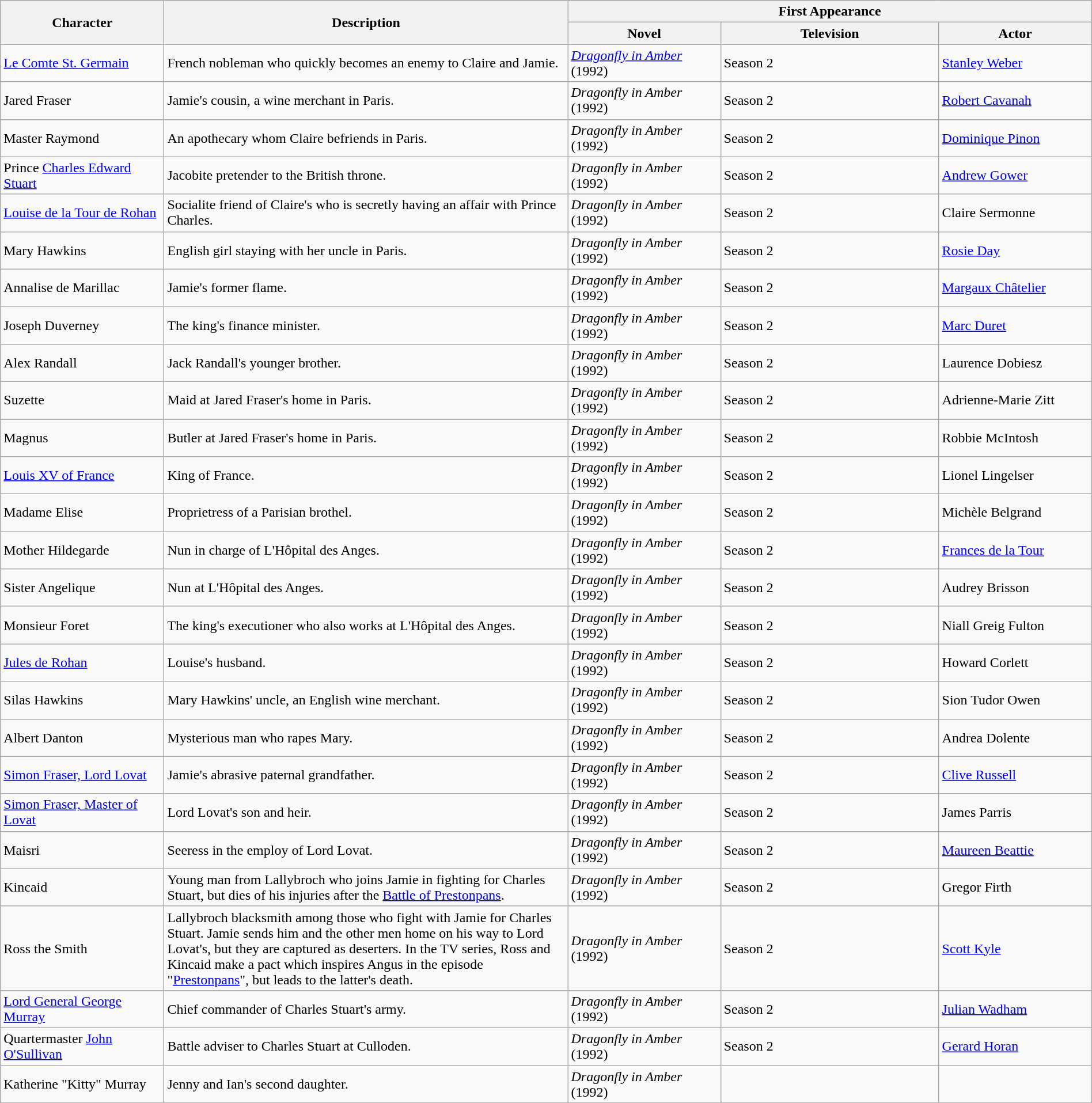<table class="wikitable plainrowheaders" width="100%">
<tr>
<th rowspan="2" style="width:15%;">Character</th>
<th rowspan="2" class="unsortable">Description</th>
<th colspan="3">First Appearance</th>
</tr>
<tr>
<th style="width:14%;">Novel</th>
<th style="width:20%;">Television</th>
<th style="width:14%;">Actor</th>
</tr>
<tr>
<td><a href='#'>Le Comte St. Germain</a></td>
<td>French nobleman who quickly becomes an enemy to Claire and Jamie.</td>
<td><em><a href='#'>Dragonfly in Amber</a></em> (1992)</td>
<td>Season 2 </td>
<td><a href='#'>Stanley Weber</a></td>
</tr>
<tr>
<td>Jared Fraser</td>
<td>Jamie's cousin, a wine merchant in Paris.</td>
<td><em>Dragonfly in Amber</em> (1992)</td>
<td>Season 2 </td>
<td><a href='#'>Robert Cavanah</a></td>
</tr>
<tr>
<td>Master Raymond</td>
<td>An apothecary whom Claire befriends in Paris.</td>
<td><em>Dragonfly in Amber</em> (1992)</td>
<td>Season 2 </td>
<td><a href='#'>Dominique Pinon</a></td>
</tr>
<tr>
<td>Prince <a href='#'>Charles Edward Stuart</a></td>
<td>Jacobite pretender to the British throne.</td>
<td><em>Dragonfly in Amber</em> (1992)</td>
<td>Season 2 </td>
<td><a href='#'>Andrew Gower</a></td>
</tr>
<tr>
<td><a href='#'>Louise de la Tour de Rohan</a></td>
<td>Socialite friend of Claire's who is secretly having an affair with Prince Charles.</td>
<td><em>Dragonfly in Amber</em> (1992)</td>
<td>Season 2 </td>
<td>Claire Sermonne</td>
</tr>
<tr>
<td>Mary Hawkins</td>
<td>English girl staying with her uncle in Paris.</td>
<td><em>Dragonfly in Amber</em> (1992)</td>
<td>Season 2 </td>
<td><a href='#'>Rosie Day</a></td>
</tr>
<tr>
<td>Annalise de Marillac</td>
<td>Jamie's former flame.</td>
<td><em>Dragonfly in Amber</em> (1992)</td>
<td>Season 2 </td>
<td><a href='#'>Margaux Châtelier</a></td>
</tr>
<tr>
<td>Joseph Duverney</td>
<td>The king's finance minister.</td>
<td><em>Dragonfly in Amber</em> (1992)</td>
<td>Season 2 </td>
<td><a href='#'>Marc Duret</a></td>
</tr>
<tr>
<td>Alex Randall</td>
<td>Jack Randall's younger brother.</td>
<td><em>Dragonfly in Amber</em> (1992)</td>
<td>Season 2 </td>
<td>Laurence Dobiesz</td>
</tr>
<tr>
<td>Suzette</td>
<td>Maid at Jared Fraser's home in Paris.</td>
<td><em>Dragonfly in Amber</em> (1992)</td>
<td>Season 2 </td>
<td>Adrienne-Marie Zitt</td>
</tr>
<tr>
<td>Magnus</td>
<td>Butler at Jared Fraser's home in Paris.</td>
<td><em>Dragonfly in Amber</em> (1992)</td>
<td>Season 2 </td>
<td>Robbie McIntosh</td>
</tr>
<tr>
<td><a href='#'>Louis XV of France</a></td>
<td>King of France.</td>
<td><em>Dragonfly in Amber</em> (1992)</td>
<td>Season 2 </td>
<td>Lionel Lingelser</td>
</tr>
<tr>
<td>Madame Elise</td>
<td>Proprietress of a Parisian brothel.</td>
<td><em>Dragonfly in Amber</em> (1992)</td>
<td>Season 2 </td>
<td>Michèle Belgrand</td>
</tr>
<tr>
<td>Mother Hildegarde</td>
<td>Nun in charge of L'Hôpital des Anges.</td>
<td><em>Dragonfly in Amber</em> (1992)</td>
<td>Season 2 </td>
<td><a href='#'>Frances de la Tour</a></td>
</tr>
<tr>
<td>Sister Angelique</td>
<td>Nun at L'Hôpital des Anges.</td>
<td><em>Dragonfly in Amber</em> (1992)</td>
<td>Season 2 </td>
<td>Audrey Brisson</td>
</tr>
<tr>
<td>Monsieur Foret</td>
<td>The king's executioner who also works at L'Hôpital des Anges.</td>
<td><em>Dragonfly in Amber</em> (1992)</td>
<td>Season 2 </td>
<td>Niall Greig Fulton</td>
</tr>
<tr>
<td><a href='#'>Jules de Rohan</a></td>
<td>Louise's husband.</td>
<td><em>Dragonfly in Amber</em> (1992)</td>
<td>Season 2 </td>
<td>Howard Corlett</td>
</tr>
<tr>
<td>Silas Hawkins</td>
<td>Mary Hawkins' uncle, an English wine merchant.</td>
<td><em>Dragonfly in Amber</em> (1992)</td>
<td>Season 2 </td>
<td>Sion Tudor Owen</td>
</tr>
<tr>
<td>Albert Danton</td>
<td>Mysterious man who rapes Mary.</td>
<td><em>Dragonfly in Amber</em> (1992)</td>
<td>Season 2 </td>
<td>Andrea Dolente</td>
</tr>
<tr>
<td><a href='#'>Simon Fraser, Lord Lovat</a></td>
<td>Jamie's abrasive paternal grandfather.</td>
<td><em>Dragonfly in Amber</em> (1992)</td>
<td>Season 2 </td>
<td><a href='#'>Clive Russell</a></td>
</tr>
<tr>
<td><a href='#'>Simon Fraser, Master of Lovat</a></td>
<td>Lord Lovat's son and heir.</td>
<td><em>Dragonfly in Amber</em> (1992)</td>
<td>Season 2 </td>
<td>James Parris</td>
</tr>
<tr>
<td>Maisri</td>
<td>Seeress in the employ of Lord Lovat.</td>
<td><em>Dragonfly in Amber</em> (1992)</td>
<td>Season 2 </td>
<td><a href='#'>Maureen Beattie</a></td>
</tr>
<tr>
<td>Kincaid</td>
<td>Young man from Lallybroch who joins Jamie in fighting for Charles Stuart, but dies of his injuries after the <a href='#'>Battle of Prestonpans</a>.</td>
<td><em>Dragonfly in Amber</em> (1992)</td>
<td>Season 2 </td>
<td>Gregor Firth</td>
</tr>
<tr>
<td>Ross the Smith</td>
<td>Lallybroch blacksmith among those who fight with Jamie for Charles Stuart. Jamie sends him and the other men home on his way to Lord Lovat's, but they are captured as deserters. In the TV series, Ross and Kincaid make a pact which inspires Angus in the episode "<a href='#'>Prestonpans</a>", but leads to the latter's death.</td>
<td><em>Dragonfly in Amber</em> (1992)</td>
<td>Season 2 </td>
<td><a href='#'>Scott Kyle</a></td>
</tr>
<tr>
<td><a href='#'>Lord General George Murray</a></td>
<td>Chief commander of Charles Stuart's army.</td>
<td><em>Dragonfly in Amber</em> (1992)</td>
<td>Season 2 </td>
<td><a href='#'>Julian Wadham</a></td>
</tr>
<tr>
<td>Quartermaster <a href='#'>John O'Sullivan</a></td>
<td>Battle adviser to Charles Stuart at Culloden.</td>
<td><em>Dragonfly in Amber</em> (1992)</td>
<td>Season 2 </td>
<td><a href='#'>Gerard Horan</a></td>
</tr>
<tr>
<td>Katherine "Kitty" Murray</td>
<td>Jenny and Ian's second daughter.</td>
<td><em>Dragonfly in Amber</em> (1992)</td>
<td></td>
<td></td>
</tr>
<tr>
</tr>
</table>
